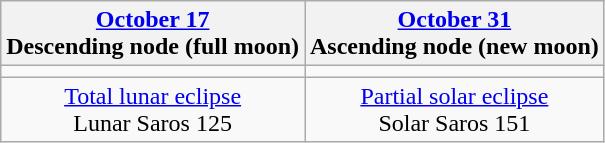<table class="wikitable">
<tr>
<th><a href='#'>October 17</a><br>Descending node (full moon)</th>
<th><a href='#'>October 31</a><br>Ascending node (new moon)</th>
</tr>
<tr>
<td></td>
<td></td>
</tr>
<tr align=center>
<td><a href='#'>Total lunar eclipse</a><br>Lunar Saros 125</td>
<td><a href='#'>Partial solar eclipse</a><br>Solar Saros 151</td>
</tr>
</table>
